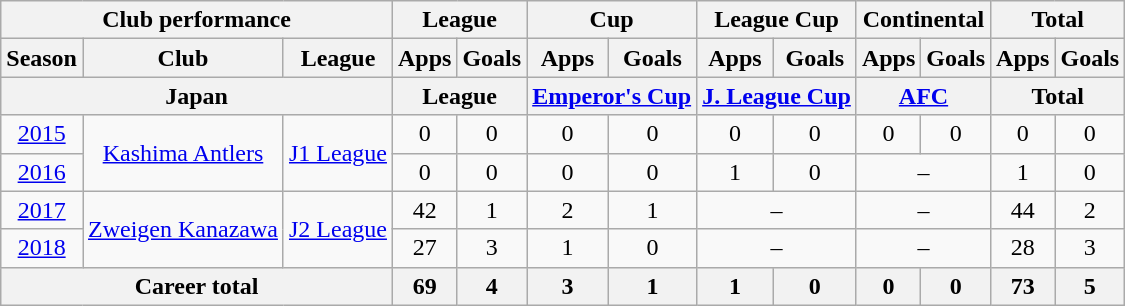<table class="wikitable" style="text-align:center">
<tr>
<th colspan=3>Club performance</th>
<th colspan=2>League</th>
<th colspan=2>Cup</th>
<th colspan=2>League Cup</th>
<th colspan=2>Continental</th>
<th colspan=2>Total</th>
</tr>
<tr>
<th>Season</th>
<th>Club</th>
<th>League</th>
<th>Apps</th>
<th>Goals</th>
<th>Apps</th>
<th>Goals</th>
<th>Apps</th>
<th>Goals</th>
<th>Apps</th>
<th>Goals</th>
<th>Apps</th>
<th>Goals</th>
</tr>
<tr>
<th colspan=3>Japan</th>
<th colspan=2>League</th>
<th colspan=2><a href='#'>Emperor's Cup</a></th>
<th colspan=2><a href='#'>J. League Cup</a></th>
<th colspan=2><a href='#'>AFC</a></th>
<th colspan=2>Total</th>
</tr>
<tr>
<td><a href='#'>2015</a></td>
<td rowspan="2"><a href='#'>Kashima Antlers</a></td>
<td rowspan="2"><a href='#'>J1 League</a></td>
<td>0</td>
<td>0</td>
<td>0</td>
<td>0</td>
<td>0</td>
<td>0</td>
<td>0</td>
<td>0</td>
<td>0</td>
<td>0</td>
</tr>
<tr>
<td><a href='#'>2016</a></td>
<td>0</td>
<td>0</td>
<td>0</td>
<td>0</td>
<td>1</td>
<td>0</td>
<td colspan="2">–</td>
<td>1</td>
<td>0</td>
</tr>
<tr>
<td><a href='#'>2017</a></td>
<td rowspan="2"><a href='#'>Zweigen Kanazawa</a></td>
<td rowspan="2"><a href='#'>J2 League</a></td>
<td>42</td>
<td>1</td>
<td>2</td>
<td>1</td>
<td colspan="2">–</td>
<td colspan="2">–</td>
<td>44</td>
<td>2</td>
</tr>
<tr>
<td><a href='#'>2018</a></td>
<td>27</td>
<td>3</td>
<td>1</td>
<td>0</td>
<td colspan="2">–</td>
<td colspan="2">–</td>
<td>28</td>
<td>3</td>
</tr>
<tr>
<th colspan=3>Career total</th>
<th>69</th>
<th>4</th>
<th>3</th>
<th>1</th>
<th>1</th>
<th>0</th>
<th>0</th>
<th>0</th>
<th>73</th>
<th>5</th>
</tr>
</table>
